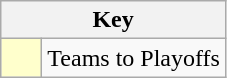<table class="wikitable" style="text-align: center;">
<tr>
<th colspan=2>Key</th>
</tr>
<tr>
<td style="background:#ffc; width:20px;"></td>
<td align=left>Teams to Playoffs</td>
</tr>
</table>
